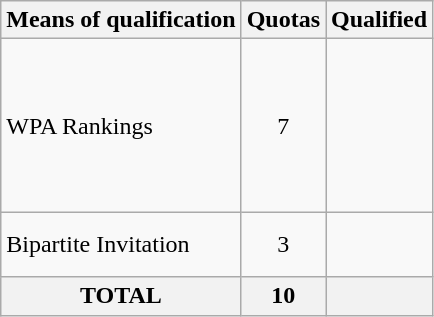<table class = "wikitable">
<tr>
<th>Means of qualification</th>
<th>Quotas</th>
<th>Qualified</th>
</tr>
<tr>
<td>WPA Rankings</td>
<td align="center">7</td>
<td><br><br><br><br><br><br></td>
</tr>
<tr>
<td>Bipartite Invitation</td>
<td align="center">3</td>
<td><br><br></td>
</tr>
<tr>
<th>TOTAL</th>
<th>10</th>
<th></th>
</tr>
</table>
